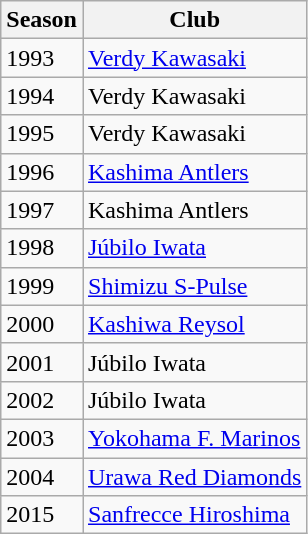<table class="wikitable">
<tr>
<th>Season</th>
<th>Club</th>
</tr>
<tr>
<td>1993</td>
<td><a href='#'>Verdy Kawasaki</a></td>
</tr>
<tr>
<td>1994</td>
<td>Verdy Kawasaki</td>
</tr>
<tr>
<td>1995</td>
<td>Verdy Kawasaki</td>
</tr>
<tr>
<td>1996</td>
<td><a href='#'>Kashima Antlers</a></td>
</tr>
<tr>
<td>1997</td>
<td>Kashima Antlers</td>
</tr>
<tr>
<td>1998</td>
<td><a href='#'>Júbilo Iwata</a></td>
</tr>
<tr>
<td>1999</td>
<td><a href='#'>Shimizu S-Pulse</a></td>
</tr>
<tr>
<td>2000</td>
<td><a href='#'>Kashiwa Reysol</a></td>
</tr>
<tr>
<td>2001</td>
<td>Júbilo Iwata</td>
</tr>
<tr>
<td>2002</td>
<td>Júbilo Iwata</td>
</tr>
<tr>
<td>2003</td>
<td><a href='#'>Yokohama F. Marinos</a></td>
</tr>
<tr>
<td>2004</td>
<td><a href='#'>Urawa Red Diamonds</a></td>
</tr>
<tr>
<td>2015</td>
<td><a href='#'>Sanfrecce Hiroshima</a></td>
</tr>
</table>
